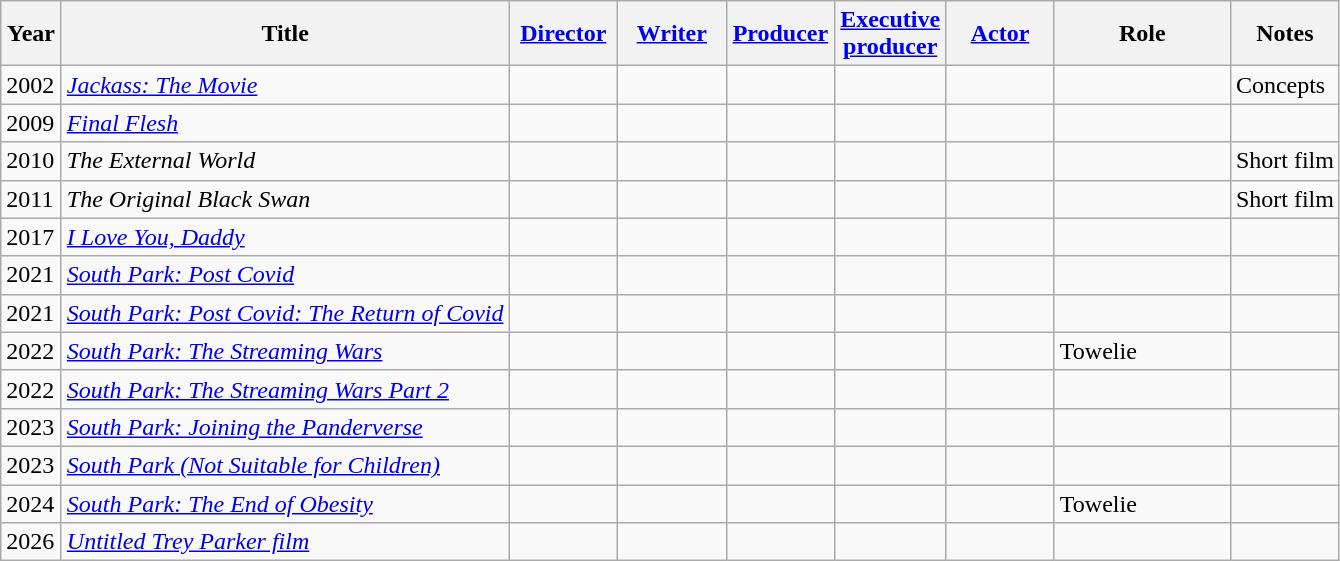<table class="wikitable sortable">
<tr>
<th width="33">Year</th>
<th>Title</th>
<th width=65><a href='#'>Director</a></th>
<th width=65><a href='#'>Writer</a></th>
<th width=65><a href='#'>Producer</a></th>
<th width=65><a href='#'>Executive producer</a></th>
<th width=65><a href='#'>Actor</a></th>
<th width=110>Role</th>
<th>Notes</th>
</tr>
<tr>
<td>2002</td>
<td><em><a href='#'>Jackass: The Movie</a></em></td>
<td></td>
<td></td>
<td></td>
<td></td>
<td></td>
<td></td>
<td>Concepts</td>
</tr>
<tr>
<td>2009</td>
<td><em><a href='#'>Final Flesh</a></em></td>
<td></td>
<td></td>
<td></td>
<td></td>
<td></td>
<td></td>
<td></td>
</tr>
<tr>
<td>2010</td>
<td><em>The External World</em></td>
<td></td>
<td></td>
<td></td>
<td></td>
<td></td>
<td></td>
<td>Short film</td>
</tr>
<tr>
<td>2011</td>
<td><em>The Original Black Swan</em></td>
<td></td>
<td></td>
<td></td>
<td></td>
<td></td>
<td></td>
<td>Short film</td>
</tr>
<tr>
<td>2017</td>
<td><em><a href='#'>I Love You, Daddy</a></em></td>
<td></td>
<td></td>
<td></td>
<td></td>
<td></td>
<td></td>
<td></td>
</tr>
<tr>
<td>2021</td>
<td><em><a href='#'>South Park: Post Covid</a></em></td>
<td></td>
<td></td>
<td></td>
<td></td>
<td></td>
<td></td>
<td></td>
</tr>
<tr>
<td>2021</td>
<td><em><a href='#'>South Park: Post Covid: The Return of Covid</a></em></td>
<td></td>
<td></td>
<td></td>
<td></td>
<td></td>
<td></td>
<td></td>
</tr>
<tr>
<td>2022</td>
<td><em><a href='#'>South Park: The Streaming Wars</a></em></td>
<td></td>
<td></td>
<td></td>
<td></td>
<td></td>
<td>Towelie</td>
<td></td>
</tr>
<tr>
<td>2022</td>
<td><em><a href='#'>South Park: The Streaming Wars Part 2</a></em></td>
<td></td>
<td></td>
<td></td>
<td></td>
<td></td>
<td></td>
<td></td>
</tr>
<tr>
<td>2023</td>
<td><em><a href='#'>South Park: Joining the Panderverse</a></em></td>
<td></td>
<td></td>
<td></td>
<td></td>
<td></td>
<td></td>
<td></td>
</tr>
<tr>
<td>2023</td>
<td><em><a href='#'>South Park (Not Suitable for Children)</a></em></td>
<td></td>
<td></td>
<td></td>
<td></td>
<td></td>
<td></td>
<td></td>
</tr>
<tr>
<td>2024</td>
<td><em><a href='#'>South Park: The End of Obesity</a></em></td>
<td></td>
<td></td>
<td></td>
<td></td>
<td></td>
<td>Towelie</td>
<td></td>
</tr>
<tr>
<td>2026</td>
<td><em><a href='#'>Untitled Trey Parker film</a></em></td>
<td></td>
<td></td>
<td></td>
<td></td>
<td></td>
<td></td>
<td></td>
</tr>
</table>
